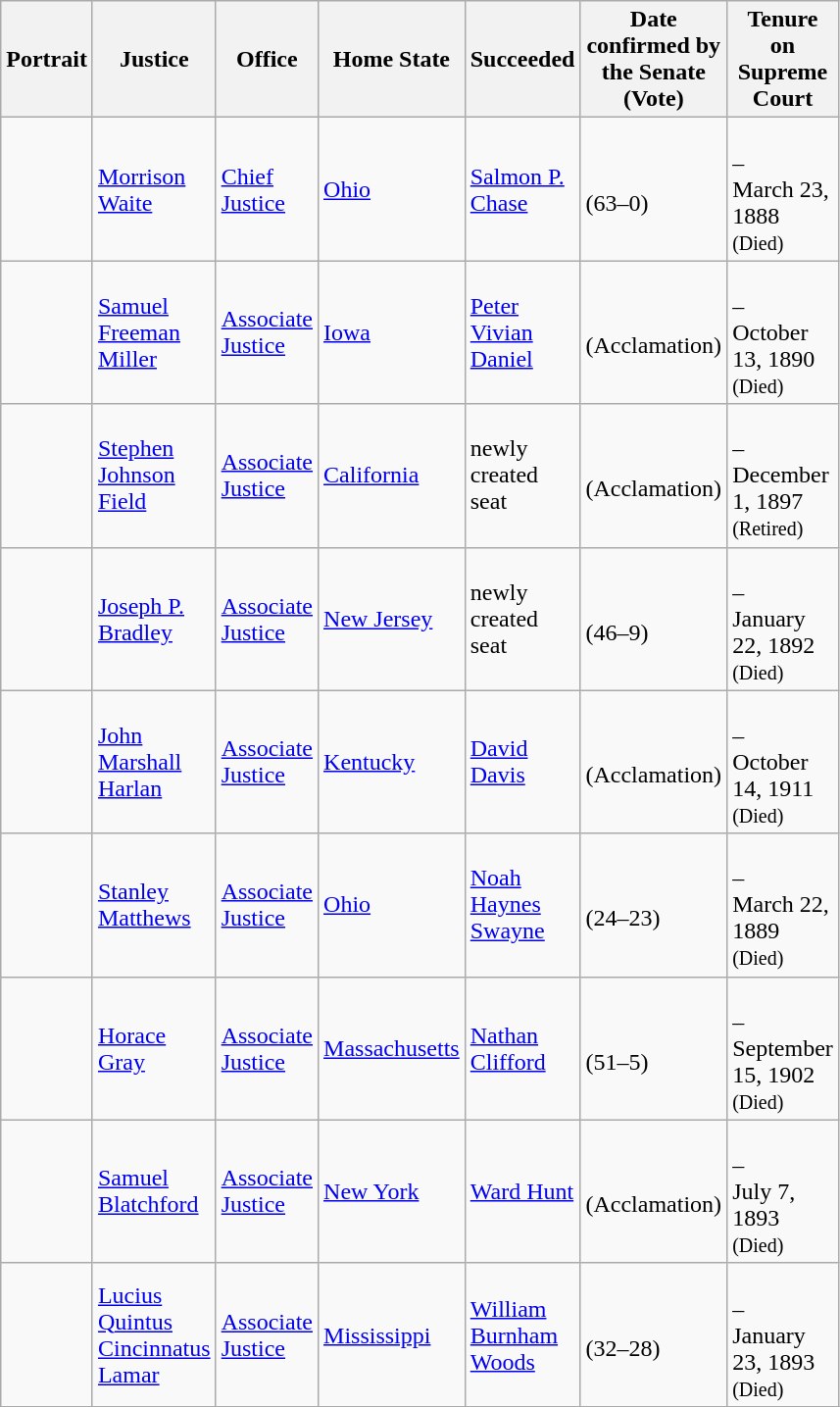<table class="wikitable sortable">
<tr>
<th scope="col" style="width: 10px;">Portrait</th>
<th scope="col" style="width: 10px;">Justice</th>
<th scope="col" style="width: 10px;">Office</th>
<th scope="col" style="width: 10px;">Home State</th>
<th scope="col" style="width: 10px;">Succeeded</th>
<th scope="col" style="width: 10px;">Date confirmed by the Senate<br>(Vote)</th>
<th scope="col" style="width: 10px;">Tenure on Supreme Court</th>
</tr>
<tr>
<td></td>
<td><a href='#'>Morrison Waite</a></td>
<td><a href='#'>Chief Justice</a></td>
<td><a href='#'>Ohio</a></td>
<td><a href='#'>Salmon P. Chase</a></td>
<td><br>(63–0)</td>
<td><br>–<br>March 23, 1888<br><small>(Died)</small></td>
</tr>
<tr>
<td></td>
<td><a href='#'>Samuel Freeman Miller</a></td>
<td><a href='#'>Associate Justice</a></td>
<td><a href='#'>Iowa</a></td>
<td><a href='#'>Peter Vivian Daniel</a></td>
<td><br>(Acclamation)</td>
<td><br>–<br>October 13, 1890<br><small>(Died)</small></td>
</tr>
<tr>
<td></td>
<td><a href='#'>Stephen Johnson Field</a></td>
<td><a href='#'>Associate Justice</a></td>
<td><a href='#'>California</a></td>
<td>newly created seat</td>
<td><br>(Acclamation)</td>
<td><br>–<br>December 1, 1897<br><small>(Retired)</small></td>
</tr>
<tr>
<td></td>
<td><a href='#'>Joseph P. Bradley</a></td>
<td><a href='#'>Associate Justice</a></td>
<td><a href='#'>New Jersey</a></td>
<td>newly created seat</td>
<td><br>(46–9)</td>
<td><br>–<br>January 22, 1892<br><small>(Died)</small></td>
</tr>
<tr>
<td></td>
<td><a href='#'>John Marshall Harlan</a></td>
<td><a href='#'>Associate Justice</a></td>
<td><a href='#'>Kentucky</a></td>
<td><a href='#'>David Davis</a></td>
<td><br>(Acclamation)</td>
<td><br>–<br>October 14, 1911<br><small>(Died)</small></td>
</tr>
<tr>
<td></td>
<td><a href='#'>Stanley Matthews</a></td>
<td><a href='#'>Associate Justice</a></td>
<td><a href='#'>Ohio</a></td>
<td><a href='#'>Noah Haynes Swayne</a></td>
<td><br>(24–23)</td>
<td><br>–<br>March 22, 1889<br><small>(Died)</small></td>
</tr>
<tr>
<td></td>
<td><a href='#'>Horace Gray</a></td>
<td><a href='#'>Associate Justice</a></td>
<td><a href='#'>Massachusetts</a></td>
<td><a href='#'>Nathan Clifford</a></td>
<td><br>(51–5)</td>
<td><br>–<br>September 15, 1902<br><small>(Died)</small></td>
</tr>
<tr>
<td></td>
<td><a href='#'>Samuel Blatchford</a></td>
<td><a href='#'>Associate Justice</a></td>
<td><a href='#'>New York</a></td>
<td><a href='#'>Ward Hunt</a></td>
<td><br>(Acclamation)</td>
<td><br>–<br>July 7, 1893<br><small>(Died)</small></td>
</tr>
<tr>
<td></td>
<td><a href='#'>Lucius Quintus Cincinnatus Lamar</a></td>
<td><a href='#'>Associate Justice</a></td>
<td><a href='#'>Mississippi</a></td>
<td><a href='#'>William Burnham Woods</a></td>
<td><br>(32–28)</td>
<td><br>–<br>January 23, 1893<br><small>(Died)</small></td>
</tr>
<tr>
</tr>
</table>
